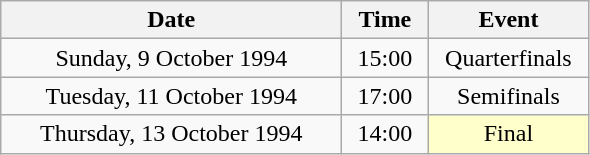<table class = "wikitable" style="text-align:center;">
<tr>
<th width=220>Date</th>
<th width=50>Time</th>
<th width=100>Event</th>
</tr>
<tr>
<td>Sunday, 9 October 1994</td>
<td>15:00</td>
<td>Quarterfinals</td>
</tr>
<tr>
<td>Tuesday, 11 October 1994</td>
<td>17:00</td>
<td>Semifinals</td>
</tr>
<tr>
<td>Thursday, 13 October 1994</td>
<td>14:00</td>
<td bgcolor=ffffcc>Final</td>
</tr>
</table>
